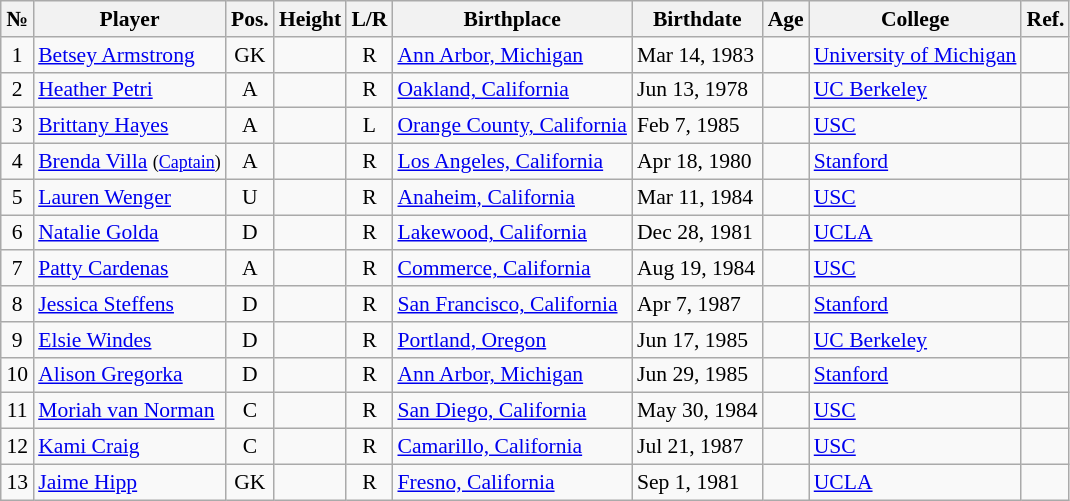<table class="wikitable sortable" style="text-align: left; font-size: 90%; margin-left: 1em;">
<tr>
<th>№</th>
<th>Player</th>
<th>Pos.</th>
<th>Height</th>
<th>L/R</th>
<th>Birthplace</th>
<th>Birthdate</th>
<th>Age</th>
<th>College</th>
<th>Ref.</th>
</tr>
<tr>
<td style="text-align: center;">1</td>
<td><a href='#'>Betsey Armstrong</a></td>
<td style="text-align: center;">GK</td>
<td></td>
<td style="text-align: center;">R</td>
<td> <a href='#'>Ann Arbor, Michigan</a></td>
<td>Mar 14, 1983</td>
<td></td>
<td><a href='#'>University of Michigan</a></td>
<td></td>
</tr>
<tr>
<td style="text-align: center;">2</td>
<td><a href='#'>Heather Petri</a></td>
<td style="text-align: center;">A</td>
<td></td>
<td style="text-align: center;">R</td>
<td> <a href='#'>Oakland, California</a></td>
<td>Jun 13, 1978</td>
<td></td>
<td><a href='#'>UC Berkeley</a></td>
<td></td>
</tr>
<tr>
<td style="text-align: center;">3</td>
<td><a href='#'>Brittany Hayes</a></td>
<td style="text-align: center;">A</td>
<td></td>
<td style="text-align: center;">L</td>
<td> <a href='#'>Orange County, California</a></td>
<td>Feb 7, 1985</td>
<td></td>
<td><a href='#'>USC</a></td>
<td></td>
</tr>
<tr>
<td style="text-align: center;">4</td>
<td><a href='#'>Brenda Villa</a> <small>(<a href='#'>Captain</a>)</small></td>
<td style="text-align: center;">A</td>
<td></td>
<td style="text-align: center;">R</td>
<td> <a href='#'>Los Angeles, California</a></td>
<td>Apr 18, 1980</td>
<td></td>
<td><a href='#'>Stanford</a></td>
<td></td>
</tr>
<tr>
<td style="text-align: center;">5</td>
<td><a href='#'>Lauren Wenger</a></td>
<td style="text-align: center;">U</td>
<td></td>
<td style="text-align: center;">R</td>
<td> <a href='#'>Anaheim, California</a></td>
<td>Mar 11, 1984</td>
<td></td>
<td><a href='#'>USC</a></td>
<td></td>
</tr>
<tr>
<td style="text-align: center;">6</td>
<td><a href='#'>Natalie Golda</a></td>
<td style="text-align: center;">D</td>
<td></td>
<td style="text-align: center;">R</td>
<td> <a href='#'>Lakewood, California</a></td>
<td>Dec 28, 1981</td>
<td></td>
<td><a href='#'>UCLA</a></td>
<td></td>
</tr>
<tr>
<td style="text-align: center;">7</td>
<td><a href='#'>Patty Cardenas</a></td>
<td style="text-align: center;">A</td>
<td></td>
<td style="text-align: center;">R</td>
<td> <a href='#'>Commerce, California</a></td>
<td>Aug 19, 1984</td>
<td></td>
<td><a href='#'>USC</a></td>
<td></td>
</tr>
<tr>
<td style="text-align: center;">8</td>
<td><a href='#'>Jessica Steffens</a></td>
<td style="text-align: center;">D</td>
<td></td>
<td style="text-align: center;">R</td>
<td> <a href='#'>San Francisco, California</a></td>
<td>Apr 7, 1987</td>
<td></td>
<td><a href='#'>Stanford</a></td>
<td></td>
</tr>
<tr>
<td style="text-align: center;">9</td>
<td><a href='#'>Elsie Windes</a></td>
<td style="text-align: center;">D</td>
<td></td>
<td style="text-align: center;">R</td>
<td> <a href='#'>Portland, Oregon</a></td>
<td>Jun 17, 1985</td>
<td></td>
<td><a href='#'>UC Berkeley</a></td>
<td></td>
</tr>
<tr>
<td style="text-align: center;">10</td>
<td><a href='#'>Alison Gregorka</a></td>
<td style="text-align: center;">D</td>
<td></td>
<td style="text-align: center;">R</td>
<td> <a href='#'>Ann Arbor, Michigan</a></td>
<td>Jun 29, 1985</td>
<td></td>
<td><a href='#'>Stanford</a></td>
<td></td>
</tr>
<tr>
<td style="text-align: center;">11</td>
<td><a href='#'>Moriah van Norman</a></td>
<td style="text-align: center;">C</td>
<td></td>
<td style="text-align: center;">R</td>
<td> <a href='#'>San Diego, California</a></td>
<td>May 30, 1984</td>
<td></td>
<td><a href='#'>USC</a></td>
<td></td>
</tr>
<tr>
<td style="text-align: center;">12</td>
<td><a href='#'>Kami Craig</a></td>
<td style="text-align: center;">C</td>
<td></td>
<td style="text-align: center;">R</td>
<td> <a href='#'>Camarillo, California</a></td>
<td>Jul 21, 1987</td>
<td></td>
<td><a href='#'>USC</a></td>
<td></td>
</tr>
<tr>
<td style="text-align: center;">13</td>
<td><a href='#'>Jaime Hipp</a></td>
<td style="text-align: center;">GK</td>
<td></td>
<td style="text-align: center;">R</td>
<td> <a href='#'>Fresno, California</a></td>
<td>Sep 1, 1981</td>
<td></td>
<td><a href='#'>UCLA</a></td>
<td></td>
</tr>
</table>
